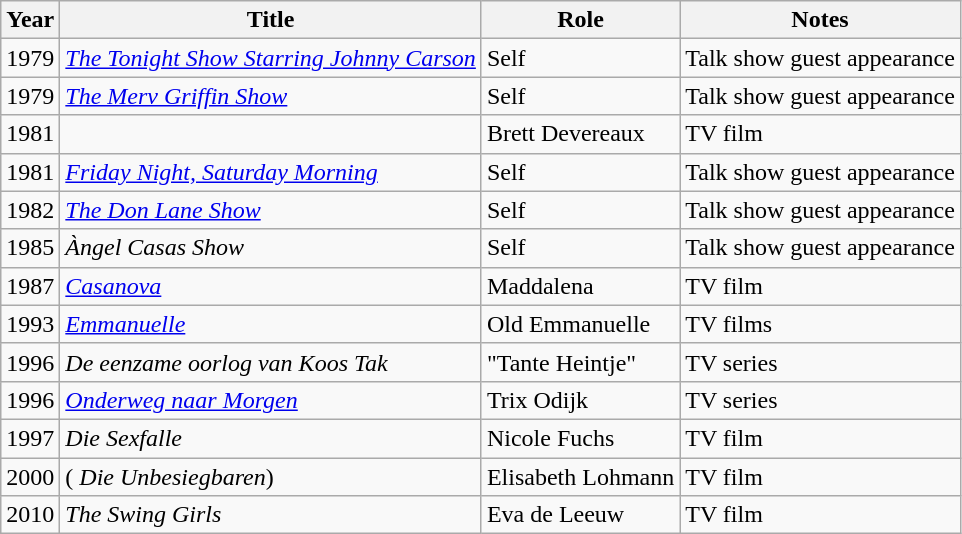<table class="wikitable sortable">
<tr>
<th>Year</th>
<th>Title</th>
<th>Role</th>
<th class="unsortable">Notes</th>
</tr>
<tr>
<td>1979</td>
<td><em><a href='#'>The Tonight Show Starring Johnny Carson</a></em></td>
<td>Self</td>
<td>Talk show guest appearance</td>
</tr>
<tr>
<td>1979</td>
<td><em><a href='#'>The Merv Griffin Show</a></em></td>
<td>Self</td>
<td>Talk show guest appearance</td>
</tr>
<tr>
<td>1981</td>
<td><em></em></td>
<td>Brett Devereaux</td>
<td>TV film</td>
</tr>
<tr>
<td>1981</td>
<td><em><a href='#'>Friday Night, Saturday Morning</a></em></td>
<td>Self</td>
<td>Talk show guest appearance</td>
</tr>
<tr>
<td>1982</td>
<td><em><a href='#'>The Don Lane Show</a></em></td>
<td>Self</td>
<td>Talk show guest appearance</td>
</tr>
<tr>
<td>1985</td>
<td><em>Àngel Casas Show</em></td>
<td>Self</td>
<td>Talk show guest appearance</td>
</tr>
<tr>
<td>1987</td>
<td><em><a href='#'>Casanova</a></em></td>
<td>Maddalena</td>
<td>TV film</td>
</tr>
<tr>
<td>1993</td>
<td><em><a href='#'>Emmanuelle</a></em></td>
<td>Old Emmanuelle</td>
<td>TV films</td>
</tr>
<tr>
<td>1996</td>
<td><em>De eenzame oorlog van Koos Tak</em></td>
<td>"Tante Heintje"</td>
<td>TV series</td>
</tr>
<tr>
<td>1996</td>
<td><em><a href='#'>Onderweg naar Morgen</a></em></td>
<td>Trix Odijk</td>
<td>TV series</td>
</tr>
<tr>
<td>1997</td>
<td><em>Die Sexfalle</em></td>
<td>Nicole Fuchs</td>
<td>TV film</td>
</tr>
<tr>
<td>2000</td>
<td><em></em> ( <em>Die Unbesiegbaren</em>)</td>
<td>Elisabeth Lohmann</td>
<td>TV film</td>
</tr>
<tr>
<td>2010</td>
<td><em>The Swing Girls</em></td>
<td>Eva de Leeuw</td>
<td>TV film</td>
</tr>
</table>
